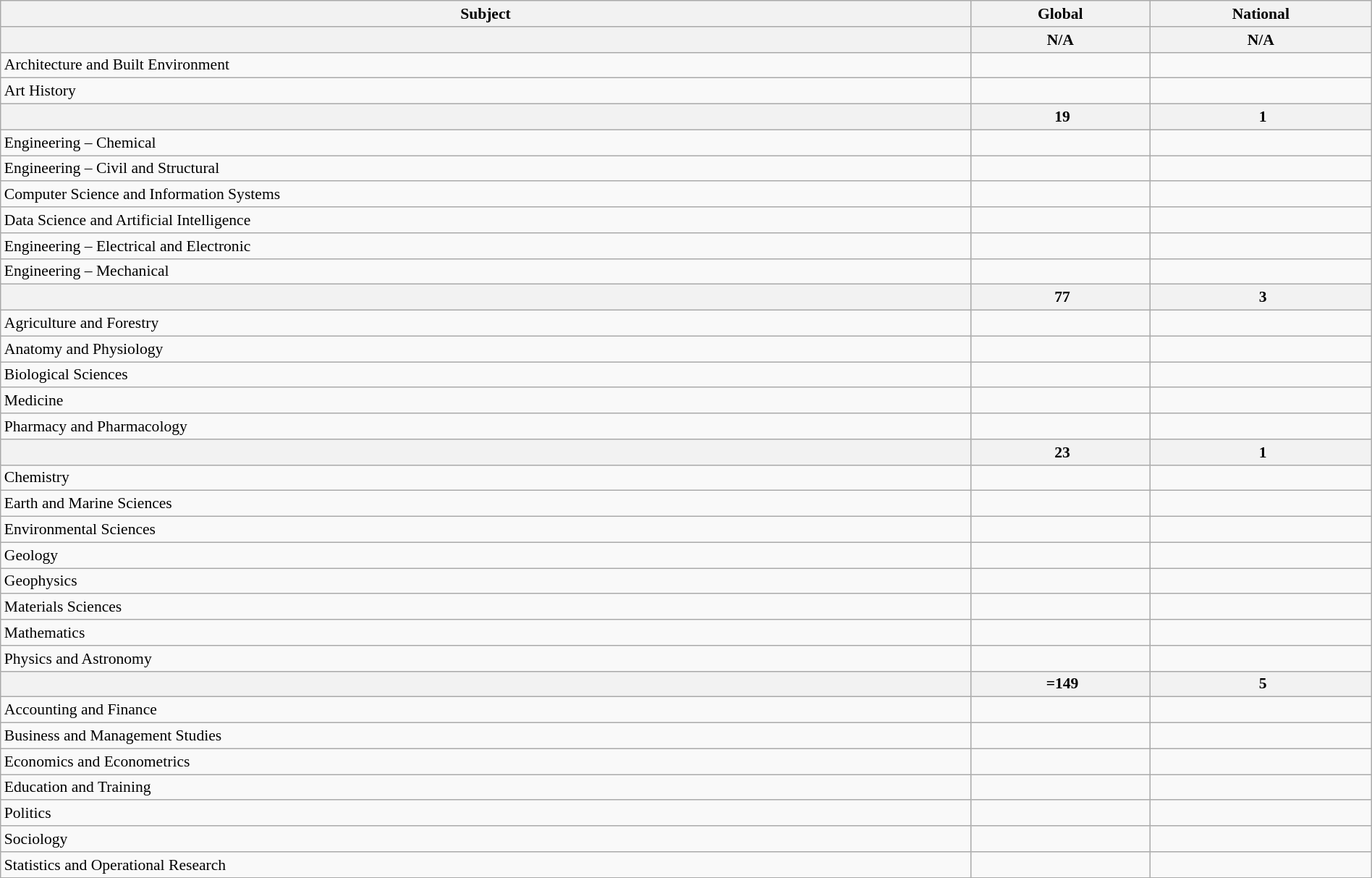<table class="wikitable sortable" style="width: 100%; font-size: 90%">
<tr>
<th>Subject</th>
<th>Global</th>
<th>National</th>
</tr>
<tr>
<th></th>
<th>N/A</th>
<th>N/A</th>
</tr>
<tr>
<td>Architecture and Built Environment</td>
<td data-sort-value="24"></td>
<td data-sort-value="2"></td>
</tr>
<tr>
<td>Art History</td>
<td data-sort-value="21–40"></td>
<td data-sort-value="1–2"></td>
</tr>
<tr>
<th></th>
<th data-sort-value="19"> 19</th>
<th data-sort-value="1"> 1</th>
</tr>
<tr>
<td>Engineering – Chemical</td>
<td data-sort-value="38"></td>
<td data-sort-value="2"></td>
</tr>
<tr>
<td>Engineering – Civil and Structural</td>
<td data-sort-value="40"></td>
<td data-sort-value="1"></td>
</tr>
<tr>
<td>Computer Science and Information Systems</td>
<td data-sort-value="31"></td>
<td data-sort-value="1"></td>
</tr>
<tr>
<td>Data Science and Artificial Intelligence</td>
<td data-sort-value="35"></td>
<td data-sort-value="1"></td>
</tr>
<tr>
<td>Engineering – Electrical and Electronic</td>
<td data-sort-value="19"></td>
<td data-sort-value="1"></td>
</tr>
<tr>
<td>Engineering – Mechanical</td>
<td data-sort-value="21"></td>
<td data-sort-value="2"></td>
</tr>
<tr>
<th></th>
<th data-sort-value="77"> 77</th>
<th data-sort-value="3"> 3</th>
</tr>
<tr>
<td>Agriculture and Forestry</td>
<td data-sort-value="44"></td>
<td data-sort-value="3"></td>
</tr>
<tr>
<td>Anatomy and Physiology</td>
<td data-sort-value="51–100"></td>
<td data-sort-value="2–4"></td>
</tr>
<tr>
<td>Biological Sciences</td>
<td data-sort-value="46"></td>
<td data-sort-value="3"></td>
</tr>
<tr>
<td>Medicine</td>
<td data-sort-value="72"></td>
<td data-sort-value="3"></td>
</tr>
<tr>
<td>Pharmacy and Pharmacology</td>
<td data-sort-value="88"></td>
<td data-sort-value="4"></td>
</tr>
<tr>
<th></th>
<th data-sort-value="23"> 23</th>
<th data-sort-value="1"> 1</th>
</tr>
<tr>
<td>Chemistry</td>
<td data-sort-value="20"></td>
<td data-sort-value="1"></td>
</tr>
<tr>
<td>Earth and Marine Sciences</td>
<td data-sort-value="51–100"></td>
<td data-sort-value="1–7"></td>
</tr>
<tr>
<td>Environmental Sciences</td>
<td data-sort-value="66"></td>
<td data-sort-value="2"></td>
</tr>
<tr>
<td>Geology</td>
<td data-sort-value="101–150"></td>
<td data-sort-value="7–13"></td>
</tr>
<tr>
<td>Geophysics</td>
<td data-sort-value="51–100"></td>
<td data-sort-value="1–7"></td>
</tr>
<tr>
<td>Materials Sciences</td>
<td data-sort-value="23"></td>
<td data-sort-value="1"></td>
</tr>
<tr>
<td>Mathematics</td>
<td data-sort-value="47"></td>
<td data-sort-value="2"></td>
</tr>
<tr>
<td>Physics and Astronomy</td>
<td data-sort-value="18"></td>
<td data-sort-value="1"></td>
</tr>
<tr>
<th></th>
<th data-sort-value="149"> =149</th>
<th data-sort-value="5"> 5</th>
</tr>
<tr>
<td>Accounting and Finance</td>
<td data-sort-value="101–150"></td>
<td data-sort-value="3–6"></td>
</tr>
<tr>
<td>Business and Management Studies</td>
<td data-sort-value="80"></td>
<td data-sort-value="1"></td>
</tr>
<tr>
<td>Economics and Econometrics</td>
<td data-sort-value="111"></td>
<td data-sort-value="5"></td>
</tr>
<tr>
<td>Education and Training</td>
<td data-sort-value="83"></td>
<td data-sort-value="1"></td>
</tr>
<tr>
<td>Politics</td>
<td data-sort-value="201–250"></td>
<td data-sort-value="9–11"></td>
</tr>
<tr>
<td>Sociology</td>
<td data-sort-value="301–350"></td>
<td data-sort-value="16–19"></td>
</tr>
<tr>
<td>Statistics and Operational Research</td>
<td data-sort-value="23"></td>
<td data-sort-value="1"></td>
</tr>
<tr>
</tr>
</table>
